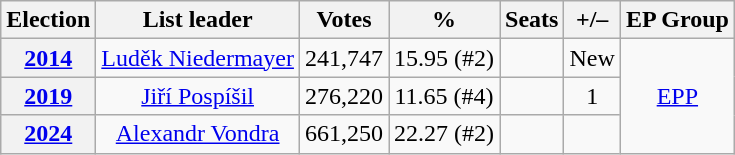<table class="wikitable" style=text-align:center;">
<tr>
<th>Election</th>
<th>List leader</th>
<th>Votes</th>
<th>%</th>
<th>Seats</th>
<th>+/–</th>
<th>EP Group</th>
</tr>
<tr>
<th><a href='#'>2014</a></th>
<td><a href='#'>Luděk Niedermayer</a></td>
<td>241,747</td>
<td>15.95 (#2)</td>
<td></td>
<td>New</td>
<td rowspan=3><a href='#'>EPP</a></td>
</tr>
<tr>
<th><a href='#'>2019</a></th>
<td><a href='#'>Jiří Pospíšil</a></td>
<td>276,220</td>
<td>11.65 (#4)</td>
<td></td>
<td> 1</td>
</tr>
<tr>
<th><a href='#'>2024</a></th>
<td><a href='#'>Alexandr Vondra</a></td>
<td>661,250</td>
<td>22.27 (#2)</td>
<td></td>
<td></td>
</tr>
</table>
